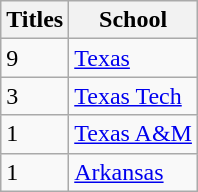<table class=wikitable>
<tr>
<th>Titles</th>
<th>School</th>
</tr>
<tr>
<td>9</td>
<td><a href='#'>Texas</a></td>
</tr>
<tr>
<td>3</td>
<td><a href='#'>Texas Tech</a></td>
</tr>
<tr>
<td>1</td>
<td><a href='#'>Texas A&M</a></td>
</tr>
<tr>
<td>1</td>
<td><a href='#'>Arkansas</a></td>
</tr>
</table>
